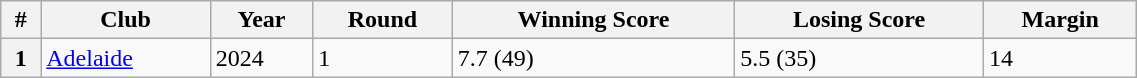<table class="wikitable" style="width:60%">
<tr>
<th>#</th>
<th>Club</th>
<th>Year</th>
<th>Round</th>
<th>Winning Score</th>
<th>Losing Score</th>
<th>Margin</th>
</tr>
<tr>
<th>1</th>
<td><a href='#'>Adelaide</a></td>
<td>2024</td>
<td>1</td>
<td>7.7 (49)</td>
<td>5.5 (35)</td>
<td>14</td>
</tr>
</table>
